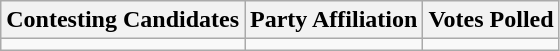<table class="wikitable sortable">
<tr>
<th>Contesting Candidates</th>
<th>Party Affiliation</th>
<th>Votes Polled</th>
</tr>
<tr>
<td></td>
<td></td>
<td></td>
</tr>
</table>
